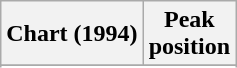<table class="wikitable sortable">
<tr>
<th>Chart (1994)</th>
<th>Peak<br>position</th>
</tr>
<tr>
</tr>
<tr>
</tr>
</table>
